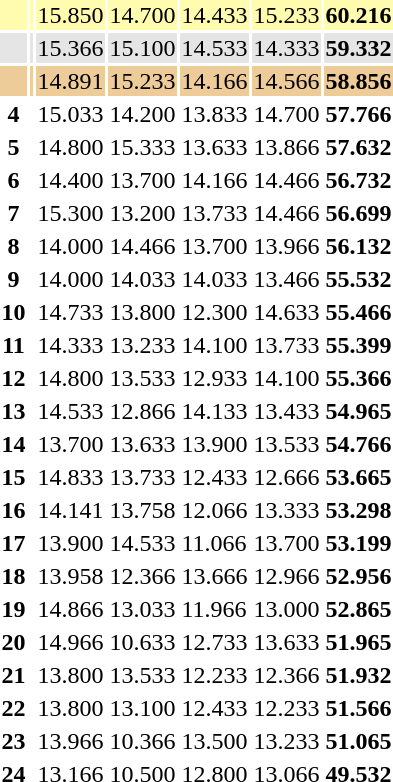<table>
<tr style="background:#fffcaf;">
<th scope=row style="text-align:center"></th>
<td align=left></td>
<td>15.850</td>
<td>14.700</td>
<td>14.433</td>
<td>15.233</td>
<td><strong>60.216</strong></td>
</tr>
<tr style="background:#e5e5e5;">
<th scope=row style="text-align:center"></th>
<td align=left></td>
<td>15.366</td>
<td>15.100</td>
<td>14.533</td>
<td>14.333</td>
<td><strong>59.332</strong></td>
</tr>
<tr style="background:#ec9;">
<th scope=row style="text-align:center"></th>
<td align=left></td>
<td>14.891</td>
<td>15.233</td>
<td>14.166</td>
<td>14.566</td>
<td><strong>58.856</strong></td>
</tr>
<tr>
<th scope=row style="text-align:center">4</th>
<td align=left></td>
<td>15.033</td>
<td>14.200</td>
<td>13.833</td>
<td>14.700</td>
<td><strong>57.766</strong></td>
</tr>
<tr>
<th scope=row style="text-align:center">5</th>
<td align=left></td>
<td>14.800</td>
<td>15.333</td>
<td>13.633</td>
<td>13.866</td>
<td><strong>57.632</strong></td>
</tr>
<tr>
<th scope=row style="text-align:center">6</th>
<td align=left></td>
<td>14.400</td>
<td>13.700</td>
<td>14.166</td>
<td>14.466</td>
<td><strong>56.732</strong></td>
</tr>
<tr>
<th scope=row style="text-align:center">7</th>
<td align=left></td>
<td>15.300</td>
<td>13.200</td>
<td>13.733</td>
<td>14.466</td>
<td><strong>56.699</strong></td>
</tr>
<tr>
<th scope=row style="text-align:center">8</th>
<td align=left></td>
<td>14.000</td>
<td>14.466</td>
<td>13.700</td>
<td>13.966</td>
<td><strong>56.132</strong></td>
</tr>
<tr>
<th scope=row style="text-align:center">9</th>
<td align=left></td>
<td>14.000</td>
<td>14.033</td>
<td>14.033</td>
<td>13.466</td>
<td><strong>55.532</strong></td>
</tr>
<tr>
<th scope=row style="text-align:center">10</th>
<td align=left></td>
<td>14.733</td>
<td>13.800</td>
<td>12.300</td>
<td>14.633</td>
<td><strong>55.466</strong></td>
</tr>
<tr>
<th scope=row style="text-align:center">11</th>
<td align=left></td>
<td>14.333</td>
<td>13.233</td>
<td>14.100</td>
<td>13.733</td>
<td><strong>55.399</strong></td>
</tr>
<tr>
<th scope=row style="text-align:center">12</th>
<td align=left></td>
<td>14.800</td>
<td>13.533</td>
<td>12.933</td>
<td>14.100</td>
<td><strong>55.366</strong></td>
</tr>
<tr>
<th scope=row style="text-align:center">13</th>
<td align=left></td>
<td>14.533</td>
<td>12.866</td>
<td>14.133</td>
<td>13.433</td>
<td><strong>54.965</strong></td>
</tr>
<tr>
<th scope=row style="text-align:center">14</th>
<td align=left></td>
<td>13.700</td>
<td>13.633</td>
<td>13.900</td>
<td>13.533</td>
<td><strong>54.766</strong></td>
</tr>
<tr>
<th scope=row style="text-align:center">15</th>
<td align=left></td>
<td>14.833</td>
<td>13.733</td>
<td>12.433</td>
<td>12.666</td>
<td><strong>53.665</strong></td>
</tr>
<tr>
<th scope=row style="text-align:center">16</th>
<td align=left></td>
<td>14.141</td>
<td>13.758</td>
<td>12.066</td>
<td>13.333</td>
<td><strong>53.298</strong></td>
</tr>
<tr>
<th scope=row style="text-align:center">17</th>
<td align=left></td>
<td>13.900</td>
<td>14.533</td>
<td>11.066</td>
<td>13.700</td>
<td><strong>53.199</strong></td>
</tr>
<tr>
<th scope=row style="text-align:center">18</th>
<td align=left></td>
<td>13.958</td>
<td>12.366</td>
<td>13.666</td>
<td>12.966</td>
<td><strong>52.956</strong></td>
</tr>
<tr>
<th scope=row style="text-align:center">19</th>
<td align=left></td>
<td>14.866</td>
<td>13.033</td>
<td>11.966</td>
<td>13.000</td>
<td><strong>52.865</strong></td>
</tr>
<tr>
<th scope=row style="text-align:center">20</th>
<td align=left></td>
<td>14.966</td>
<td>10.633</td>
<td>12.733</td>
<td>13.633</td>
<td><strong>51.965</strong></td>
</tr>
<tr>
<th scope=row style="text-align:center">21</th>
<td align=left></td>
<td>13.800</td>
<td>13.533</td>
<td>12.233</td>
<td>12.366</td>
<td><strong>51.932</strong></td>
</tr>
<tr>
<th scope=row style="text-align:center">22</th>
<td align=left></td>
<td>13.800</td>
<td>13.100</td>
<td>12.433</td>
<td>12.233</td>
<td><strong>51.566</strong></td>
</tr>
<tr>
<th scope=row style="text-align:center">23</th>
<td align=left></td>
<td>13.966</td>
<td>10.366</td>
<td>13.500</td>
<td>13.233</td>
<td><strong>51.065</strong></td>
</tr>
<tr>
<th scope=row style="text-align:center">24</th>
<td align=left></td>
<td>13.166</td>
<td>10.500</td>
<td>12.800</td>
<td>13.066</td>
<td><strong>49.532</strong></td>
</tr>
</table>
